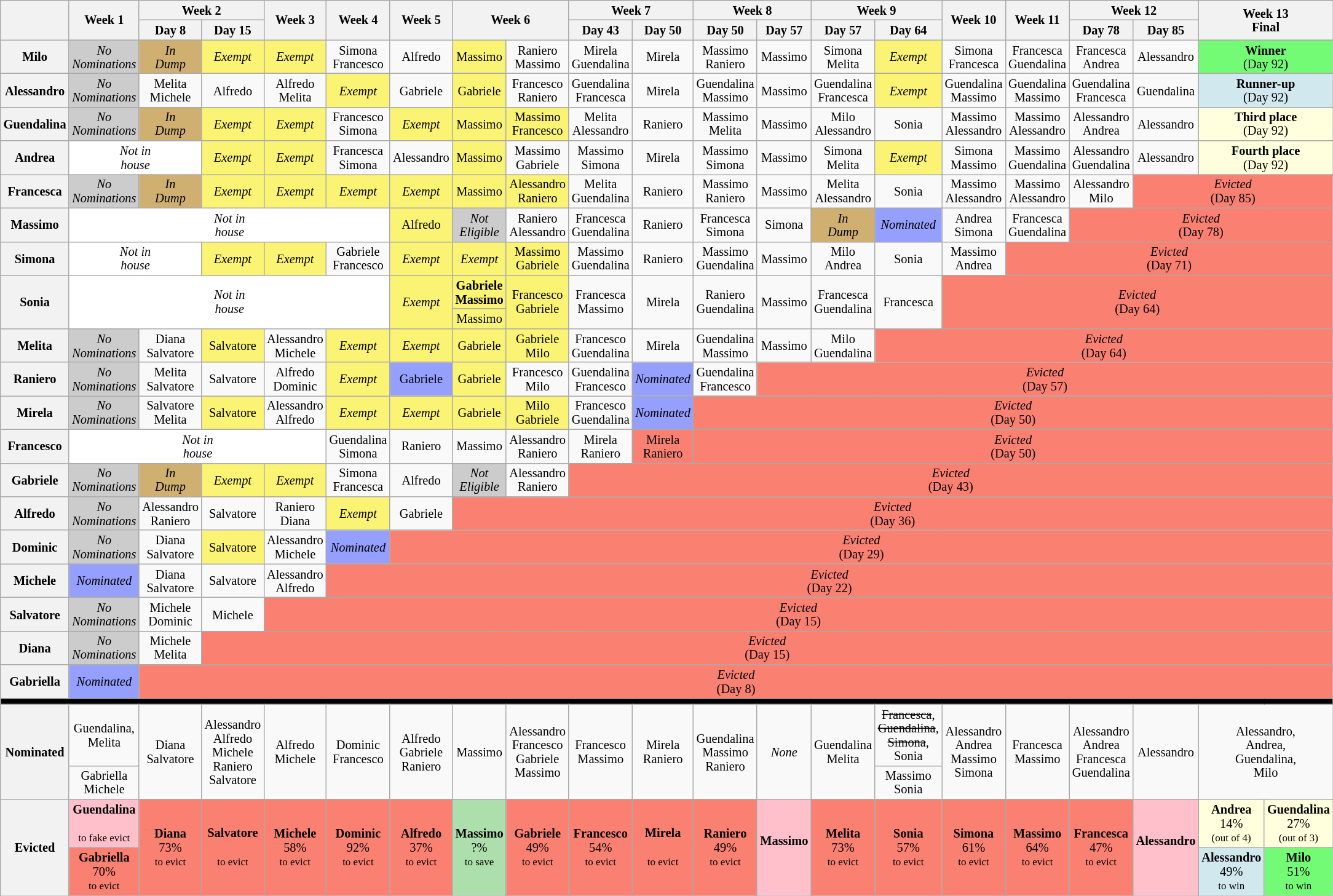<table class="wikitable" style="text-align:center; font-size:85%; line-height:15px;">
<tr>
<th rowspan="2" style="width:5%"></th>
<th rowspan="2" style="width:5%">Week 1</th>
<th colspan="2" style="width:10%">Week 2</th>
<th rowspan="2" style="width:5%">Week 3</th>
<th rowspan="2" style="width:5%">Week 4</th>
<th rowspan="2" style="width:5%">Week 5</th>
<th colspan="2" rowspan="2" style="width:10%">Week 6</th>
<th colspan="2" style="width:10%">Week 7</th>
<th colspan="2" style="width:10%">Week 8</th>
<th colspan="2" style="width:10%">Week 9</th>
<th rowspan="2" style="width:5%">Week 10</th>
<th rowspan="2" style="width:5%">Week 11</th>
<th colspan="2" style="width:10%">Week 12</th>
<th colspan="2" rowspan="2" style="width:10%">Week 13<br>Final</th>
</tr>
<tr>
<th style="width:5%">Day 8</th>
<th style="width:5%">Day 15</th>
<th style="width:5%">Day 43</th>
<th style="width:5%">Day 50</th>
<th style="width:5%">Day 50</th>
<th style="width:5%">Day 57</th>
<th style="width:5%">Day 57</th>
<th style="width:5%">Day 64</th>
<th style="width:5%">Day 78</th>
<th style="width:5%">Day 85</th>
</tr>
<tr>
<th>Milo</th>
<td style="background:#CCCCCC;"><em>No<br>Nominations</em></td>
<td style="background:#D0B070"><em>In<br>Dump</em></td>
<td style="background:#FBF373;"><em>Exempt</em></td>
<td style="background:#FBF373;"><em>Exempt</em></td>
<td>Simona<br>Francesco</td>
<td>Alfredo</td>
<td style="background:#FBF373;">Massimo</td>
<td>Raniero<br>Massimo</td>
<td>Mirela<br>Guendalina</td>
<td>Mirela</td>
<td>Massimo<br>Raniero</td>
<td>Massimo</td>
<td>Simona<br>Melita</td>
<td style="background:#FBF373;"><em>Exempt</em></td>
<td>Simona<br>Francesca</td>
<td>Francesca<br>Guendalina</td>
<td>Francesca<br>Andrea</td>
<td>Alessandro</td>
<td style="background:#73FB76" colspan=2><strong>Winner</strong><br>(Day 92)</td>
</tr>
<tr>
<th>Alessandro</th>
<td style="background:#CCCCCC;"><em>No<br>Nominations</em></td>
<td>Melita<br>Michele</td>
<td>Alfredo</td>
<td>Alfredo<br>Melita</td>
<td style="background:#FBF373;"><em>Exempt</em></td>
<td>Gabriele</td>
<td style="background:#FBF373;">Gabriele</td>
<td>Francesco<br>Raniero</td>
<td>Guendalina<br>Francesca</td>
<td>Mirela</td>
<td>Guendalina<br>Massimo</td>
<td>Massimo</td>
<td>Guendalina<br>Francesca</td>
<td style="background:#FBF373;"><em>Exempt</em></td>
<td>Guendalina<br>Massimo</td>
<td>Guendalina<br>Massimo</td>
<td>Guendalina<br>Francesca</td>
<td>Guendalina</td>
<td style="background:#D1E8EF" colspan=2><strong>Runner-up</strong><br>(Day 92)</td>
</tr>
<tr>
<th>Guendalina</th>
<td style="background:#CCCCCC;"><em>No<br>Nominations</em></td>
<td style="background:#D0B070"><em>In<br>Dump</em></td>
<td style="background:#FBF373;"><em>Exempt</em></td>
<td style="background:#FBF373;"><em>Exempt</em></td>
<td>Francesco<br>Simona</td>
<td style="background:#FBF373;"><em>Exempt</em></td>
<td style="background:#FBF373;">Massimo</td>
<td style="background:#FBF373;">Massimo<br>Francesco</td>
<td>Melita<br>Alessandro</td>
<td>Raniero</td>
<td>Massimo<br>Melita</td>
<td>Massimo</td>
<td>Milo<br>Alessandro</td>
<td>Sonia</td>
<td>Massimo<br>Alessandro</td>
<td>Massimo<br>Alessandro</td>
<td>Alessandro<br>Andrea</td>
<td>Alessandro</td>
<td style="background:#FFFFDD" colspan=2><strong>Third place</strong><br>(Day 92)</td>
</tr>
<tr>
<th>Andrea</th>
<td colspan=2 style="background:white;"><em>Not in<br>house</em></td>
<td style="background:#FBF373;"><em>Exempt</em></td>
<td style="background:#FBF373;"><em>Exempt</em></td>
<td>Francesca<br>Simona</td>
<td>Alessandro</td>
<td style="background:#FBF373;">Massimo</td>
<td>Massimo<br>Gabriele</td>
<td>Massimo<br>Simona</td>
<td>Mirela</td>
<td>Massimo<br>Simona</td>
<td>Massimo</td>
<td>Simona<br>Melita</td>
<td style="background:#FBF373;"><em>Exempt</em></td>
<td>Simona<br>Massimo</td>
<td>Massimo<br>Guendalina</td>
<td>Alessandro<br>Guendalina</td>
<td>Alessandro</td>
<td style="background:#FFFFDD" colspan=2><strong>Fourth place</strong><br>(Day 92)</td>
</tr>
<tr>
<th>Francesca</th>
<td style="background:#CCCCCC;"><em>No<br>Nominations</em></td>
<td style="background:#D0B070"><em>In<br>Dump</em></td>
<td style="background:#FBF373;"><em>Exempt</em></td>
<td style="background:#FBF373;"><em>Exempt</em></td>
<td style="background:#FBF373;"><em>Exempt</em></td>
<td style="background:#FBF373;"><em>Exempt</em></td>
<td style="background:#FBF373;">Massimo</td>
<td style="background:#FBF373;">Alessandro<br>Raniero</td>
<td>Melita<br>Guendalina</td>
<td>Raniero</td>
<td>Massimo<br>Raniero</td>
<td>Massimo</td>
<td>Melita<br>Alessandro</td>
<td>Sonia</td>
<td>Massimo<br>Alessandro</td>
<td>Massimo<br>Alessandro</td>
<td>Alessandro<br>Milo</td>
<td style="background:#fa8072;" colspan="3"><em>Evicted</em><br>(Day 85)</td>
</tr>
<tr>
<th>Massimo</th>
<td colspan=5 style="background:white;"><em>Not in<br>house</em></td>
<td style="background:#FBF373;">Alfredo</td>
<td style="background:#CCCCCC;"><em>Not<br>Eligible</em></td>
<td>Raniero<br>Alessandro</td>
<td>Francesca<br>Guendalina</td>
<td>Raniero</td>
<td>Francesca<br>Simona</td>
<td>Simona</td>
<td style="background:#D0B070"><em>In<br>Dump</em></td>
<td style="background:#959FFD;"><em>Nominated</em></td>
<td>Andrea<br>Simona</td>
<td>Francesca<br>Guendalina</td>
<td style="background:#fa8072;" colspan="4"><em>Evicted</em><br>(Day 78)</td>
</tr>
<tr>
<th>Simona</th>
<td colspan=2 style="background:white;"><em>Not in<br>house</em></td>
<td style="background:#FBF373;"><em>Exempt</em></td>
<td style="background:#FBF373;"><em>Exempt</em></td>
<td>Gabriele<br>Francesco</td>
<td style="background:#FBF373;"><em>Exempt</em></td>
<td style="background:#FBF373;"><em>Exempt</em></td>
<td style="background:#FBF373;">Massimo<br>Gabriele</td>
<td>Massimo<br>Guendalina</td>
<td>Raniero</td>
<td>Massimo<br>Guendalina</td>
<td>Massimo</td>
<td>Milo<br>Andrea</td>
<td>Sonia</td>
<td>Massimo<br>Andrea</td>
<td style="background:#fa8072;" colspan="5"><em>Evicted</em><br>(Day 71)</td>
</tr>
<tr>
<th rowspan="2">Sonia</th>
<td colspan="5" rowspan="2" style="background:white;"><em>Not in<br>house</em></td>
<td rowspan="2" style="background:#FBF373;"><em>Exempt</em></td>
<td style="background:#FBF373;"><strong>Gabriele<br>Massimo</strong></td>
<td rowspan="2" style="background:#FBF373;">Francesco<br>Gabriele</td>
<td rowspan="2">Francesca<br>Massimo</td>
<td rowspan="2">Mirela</td>
<td rowspan="2">Raniero<br>Guendalina</td>
<td rowspan="2">Massimo</td>
<td rowspan="2">Francesca<br>Guendalina</td>
<td rowspan="2">Francesca</td>
<td colspan="6" rowspan="2" style="background:#fa8072;"><em>Evicted</em><br>(Day 64)</td>
</tr>
<tr>
<td style="background:#FBF373;">Massimo</td>
</tr>
<tr>
<th>Melita</th>
<td style="background:#CCCCCC;"><em>No<br>Nominations</em></td>
<td>Diana<br>Salvatore</td>
<td style="background:#FBF373;">Salvatore</td>
<td>Alessandro<br>Michele</td>
<td style="background:#FBF373;"><em>Exempt</em></td>
<td style="background:#FBF373;"><em>Exempt</em></td>
<td style="background:#FBF373;">Gabriele</td>
<td style="background:#FBF373;">Gabriele<br>Milo</td>
<td>Francesco<br>Guendalina</td>
<td>Mirela</td>
<td>Guendalina<br>Massimo</td>
<td>Massimo</td>
<td>Milo<br>Guendalina</td>
<td style="background:#fa8072;" colspan="7"><em>Evicted</em><br>(Day 64)</td>
</tr>
<tr>
<th>Raniero</th>
<td style="background:#CCCCCC;"><em>No<br>Nominations</em></td>
<td>Melita<br>Salvatore</td>
<td>Salvatore</td>
<td>Alfredo<br>Dominic</td>
<td style="background:#FBF373;"><em>Exempt</em></td>
<td style="background:#959FFD;">Gabriele</td>
<td style="background:#FBF373;">Gabriele</td>
<td>Francesco<br>Milo</td>
<td>Guendalina<br>Francesco</td>
<td style="background:#959FFD;"><em>Nominated</em></td>
<td>Guendalina<br>Francesco</td>
<td colspan="9" style="background:#fa8072;"><em>Evicted</em><br>(Day 57)</td>
</tr>
<tr>
<th>Mirela</th>
<td style="background:#CCCCCC;"><em>No<br>Nominations</em></td>
<td>Salvatore<br>Melita</td>
<td style="background:#FBF373;">Salvatore</td>
<td>Alessandro<br>Alfredo</td>
<td style="background:#FBF373;"><em>Exempt</em></td>
<td style="background:#FBF373;"><em>Exempt</em></td>
<td style="background:#FBF373;">Gabriele</td>
<td style="background:#FBF373;">Milo<br>Gabriele</td>
<td>Francesco<br>Guendalina</td>
<td style="background:#959FFD;"><em>Nominated</em></td>
<td colspan="10" style="background:#fa8072;"><em>Evicted</em><br>(Day 50)</td>
</tr>
<tr>
<th>Francesco</th>
<td colspan=4 style="background:white;"><em>Not in<br>house</em></td>
<td>Guendalina<br>Simona</td>
<td>Raniero</td>
<td>Massimo</td>
<td>Alessandro<br>Raniero</td>
<td>Mirela<br>Raniero</td>
<td style="background:#fa8072;">Mirela<br>Raniero</td>
<td colspan="10" style="background:#fa8072;"><em>Evicted</em><br>(Day 50)</td>
</tr>
<tr>
<th>Gabriele</th>
<td style="background:#CCCCCC;"><em>No<br>Nominations</em></td>
<td style="background:#D0B070"><em>In<br>Dump</em></td>
<td style="background:#FBF373;"><em>Exempt</em></td>
<td style="background:#FBF373;"><em>Exempt</em></td>
<td>Simona<br>Francesca</td>
<td>Alfredo</td>
<td style="background:#CCCCCC;"><em>Not<br>Eligible</em></td>
<td>Alessandro<br>Raniero</td>
<td colspan="12" style="background:#fa8072;"><em>Evicted</em><br>(Day 43)</td>
</tr>
<tr>
<th>Alfredo</th>
<td style="background:#CCCCCC;"><em>No<br>Nominations</em></td>
<td>Alessandro<br>Raniero</td>
<td>Salvatore</td>
<td>Raniero<br>Diana</td>
<td style="background:#FBF373;"><em>Exempt</em></td>
<td>Gabriele</td>
<td colspan="14" style="background:#fa8072;"><em>Evicted</em><br>(Day 36)</td>
</tr>
<tr>
<th>Dominic</th>
<td style="background:#CCCCCC;"><em>No<br>Nominations</em></td>
<td>Diana<br>Salvatore</td>
<td style="background:#FBF373;">Salvatore</td>
<td>Alessandro<br>Michele</td>
<td style="background:#959FFD;"><em>Nominated</em></td>
<td colspan="15" style="background:#fa8072;"><em>Evicted</em><br>(Day 29)</td>
</tr>
<tr>
<th>Michele</th>
<td style="background:#959FFD;"><em>Nominated</em></td>
<td>Diana<br>Salvatore</td>
<td>Salvatore</td>
<td>Alessandro<br>Alfredo</td>
<td colspan="16" style="background:#fa8072;"><em>Evicted</em><br>(Day 22)</td>
</tr>
<tr>
<th>Salvatore</th>
<td style="background:#CCCCCC;"><em>No<br>Nominations</em></td>
<td>Michele<br>Dominic</td>
<td>Michele</td>
<td colspan="17" style="background:#fa8072;"><em>Evicted</em><br>(Day 15)</td>
</tr>
<tr>
<th>Diana</th>
<td style="background:#CCCCCC;"><em>No<br>Nominations</em></td>
<td>Michele<br>Melita</td>
<td colspan="18" style="background:#fa8072;"><em>Evicted</em><br>(Day 15)</td>
</tr>
<tr>
<th>Gabriella</th>
<td style="background:#959FFD;"><em>Nominated</em></td>
<td colspan="19" style="background:#fa8072;"><em>Evicted</em><br>(Day 8)</td>
</tr>
<tr>
<th colspan="21" style="background:#000;"></th>
</tr>
<tr>
<th rowspan="2">Nominated</th>
<td>Guendalina,<br>Melita</td>
<td rowspan="2">Diana<br>Salvatore</td>
<td rowspan="2">Alessandro<br>Alfredo<br>Michele<br>Raniero<br>Salvatore</td>
<td rowspan="2">Alfredo<br>Michele</td>
<td rowspan="2">Dominic<br>Francesco</td>
<td rowspan="2">Alfredo<br>Gabriele<br>Raniero</td>
<td rowspan="2">Massimo</td>
<td rowspan="2">Alessandro<br>Francesco<br>Gabriele<br>Massimo</td>
<td rowspan="2">Francesco<br>Massimo</td>
<td rowspan="2">Mirela<br>Raniero</td>
<td rowspan="2">Guendalina<br>Massimo<br>Raniero</td>
<td rowspan="2"><em>None</em></td>
<td rowspan="2">Guendalina<br>Melita</td>
<td><s>Francesca</s>,<br><s>Guendalina</s>,<br><s>Simona</s>,<br>Sonia</td>
<td rowspan="2">Alessandro<br>Andrea<br>Massimo<br>Simona</td>
<td rowspan="2">Francesca<br>Massimo</td>
<td rowspan="2">Alessandro<br>Andrea<br>Francesca<br>Guendalina</td>
<td rowspan="2">Alessandro</td>
<td colspan="2" rowspan="2">Alessandro,<br>Andrea,<br>Guendalina,<br>Milo</td>
</tr>
<tr>
<td>Gabriella<br>Michele</td>
<td>Massimo<br>Sonia</td>
</tr>
<tr>
<th rowspan=2>Evicted</th>
<td style="background:#FFC0CB"><strong>Guendalina</strong><br><br><small>to fake evict</small></td>
<td style="background:#FA8072" rowspan=2><strong>Diana</strong><br>73%<br><small>to evict</small></td>
<td style="background:#FA8072" rowspan=2><strong>Salvatore</strong><br><small><br>to evict</small></td>
<td style="background:#FA8072" rowspan=2><strong>Michele</strong><br>58%<br><small>to evict</small></td>
<td style="background:#FA8072" rowspan=2><strong>Dominic</strong><br>92%<br><small>to evict</small></td>
<td style="background:#FA8072" rowspan=2><strong>Alfredo</strong><br>37%<br><small>to evict</small></td>
<td style="background:#addfad" rowspan=2><strong>Massimo</strong><br>?%<br><small>to save</small></td>
<td style="background:#FA8072" rowspan=2><strong>Gabriele</strong><br>49%<br><small>to evict</small></td>
<td style="background:#FA8072" rowspan=2><strong>Francesco</strong><br>54%<br><small>to evict</small></td>
<td style="background:#FA8072" rowspan=2><strong>Mirela</strong><br><small><br>to evict</small></td>
<td style="background:#FA8072" rowspan=2><strong>Raniero</strong><br>49%<br><small>to evict</small></td>
<td rowspan="2" style="background:#FFC0CB"><strong>Massimo</strong><br><br><small></small></td>
<td style="background:#FA8072" rowspan=2><strong>Melita</strong><br>73%<br><small>to evict</small></td>
<td style="background:#FA8072" rowspan=2><strong>Sonia</strong><br>57%<br><small>to evict</small></td>
<td style="background:#FA8072" rowspan=2><strong>Simona</strong><br>61%<br><small>to evict</small></td>
<td style="background:#FA8072" rowspan=2><strong>Massimo</strong><br>64%<br><small>to evict</small></td>
<td style="background:#FA8072" rowspan=2><strong>Francesca</strong><br>47%<br><small>to evict</small></td>
<td style="background:#FFC0CB" rowspan=2><strong>Alessandro</strong><br><br><small></small></td>
<td style="background:#FFFFDD"><strong>Andrea</strong><br>14%<br><small>(out of 4)</small></td>
<td style="background:#FFFFDD"><strong>Guendalina</strong><br>27%<br><small>(out of 3)</small></td>
</tr>
<tr>
<td style="background:#FA8072"><strong>Gabriella</strong><br>70%<br><small>to evict</small></td>
<td style="background:#D1E8EF"><strong>Alessandro</strong><br>49%<br><small>to win</small></td>
<td style="background:#73FB76"><strong>Milo</strong><br>51%<br><small>to win</small></td>
</tr>
</table>
